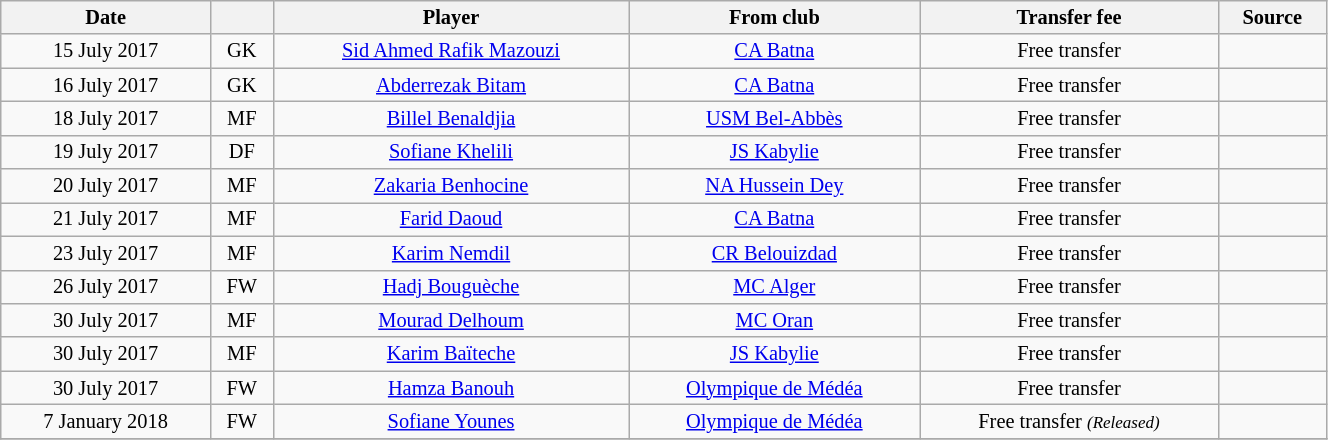<table class="wikitable sortable" style="width:70%; text-align:center; font-size:85%; text-align:centre;">
<tr>
<th>Date</th>
<th></th>
<th>Player</th>
<th>From club</th>
<th>Transfer fee</th>
<th>Source</th>
</tr>
<tr>
<td>15 July 2017</td>
<td>GK</td>
<td> <a href='#'>Sid Ahmed Rafik Mazouzi</a></td>
<td><a href='#'>CA Batna</a></td>
<td>Free transfer</td>
<td></td>
</tr>
<tr>
<td>16 July 2017</td>
<td>GK</td>
<td> <a href='#'>Abderrezak Bitam</a></td>
<td><a href='#'>CA Batna</a></td>
<td>Free transfer</td>
<td></td>
</tr>
<tr>
<td>18 July 2017</td>
<td>MF</td>
<td> <a href='#'>Billel Benaldjia</a></td>
<td><a href='#'>USM Bel-Abbès</a></td>
<td>Free transfer</td>
<td></td>
</tr>
<tr>
<td>19 July 2017</td>
<td>DF</td>
<td> <a href='#'>Sofiane Khelili</a></td>
<td><a href='#'>JS Kabylie</a></td>
<td>Free transfer</td>
<td></td>
</tr>
<tr>
<td>20 July 2017</td>
<td>MF</td>
<td> <a href='#'>Zakaria Benhocine</a></td>
<td><a href='#'>NA Hussein Dey</a></td>
<td>Free transfer</td>
<td></td>
</tr>
<tr>
<td>21 July 2017</td>
<td>MF</td>
<td> <a href='#'>Farid Daoud</a></td>
<td><a href='#'>CA Batna</a></td>
<td>Free transfer</td>
<td></td>
</tr>
<tr>
<td>23 July 2017</td>
<td>MF</td>
<td> <a href='#'>Karim Nemdil</a></td>
<td><a href='#'>CR Belouizdad</a></td>
<td>Free transfer</td>
<td></td>
</tr>
<tr>
<td>26 July 2017</td>
<td>FW</td>
<td> <a href='#'>Hadj Bouguèche</a></td>
<td><a href='#'>MC Alger</a></td>
<td>Free transfer</td>
<td></td>
</tr>
<tr>
<td>30 July 2017</td>
<td>MF</td>
<td> <a href='#'>Mourad Delhoum</a></td>
<td><a href='#'>MC Oran</a></td>
<td>Free transfer</td>
<td></td>
</tr>
<tr>
<td>30 July 2017</td>
<td>MF</td>
<td> <a href='#'>Karim Baïteche</a></td>
<td><a href='#'>JS Kabylie</a></td>
<td>Free transfer</td>
<td></td>
</tr>
<tr>
<td>30 July 2017</td>
<td>FW</td>
<td> <a href='#'>Hamza Banouh</a></td>
<td><a href='#'>Olympique de Médéa</a></td>
<td>Free transfer</td>
<td></td>
</tr>
<tr>
<td>7 January 2018</td>
<td>FW</td>
<td> <a href='#'>Sofiane Younes</a></td>
<td><a href='#'>Olympique de Médéa</a></td>
<td>Free transfer <small><em>(Released)</em></small></td>
<td></td>
</tr>
<tr>
</tr>
</table>
